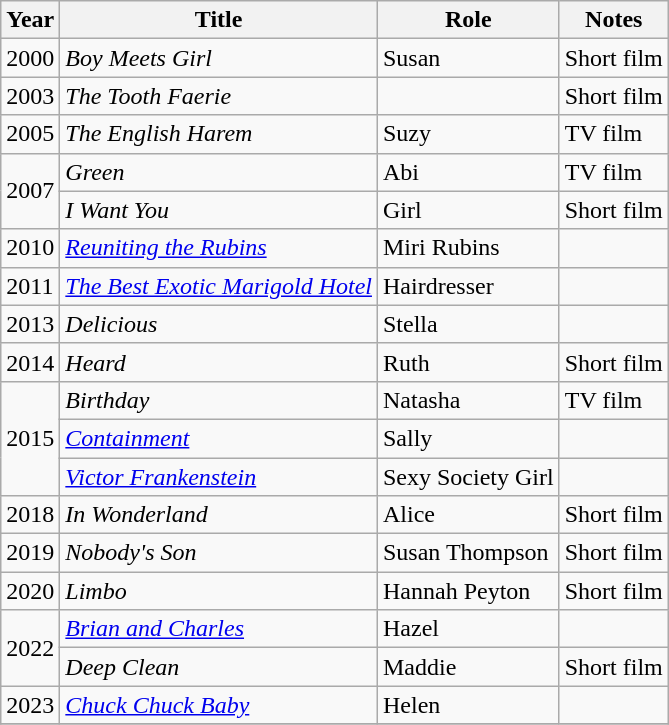<table class="wikitable sortable">
<tr>
<th>Year</th>
<th>Title</th>
<th>Role</th>
<th class="unsortable">Notes</th>
</tr>
<tr>
<td>2000</td>
<td><em>Boy Meets Girl</em></td>
<td>Susan</td>
<td>Short film</td>
</tr>
<tr>
<td>2003</td>
<td><em>The Tooth Faerie</em></td>
<td></td>
<td>Short film</td>
</tr>
<tr>
<td>2005</td>
<td><em>The English Harem</em></td>
<td>Suzy</td>
<td>TV film</td>
</tr>
<tr>
<td rowspan="2">2007</td>
<td><em>Green</em></td>
<td>Abi</td>
<td>TV film</td>
</tr>
<tr>
<td><em>I Want You</em></td>
<td>Girl</td>
<td>Short film</td>
</tr>
<tr>
<td>2010</td>
<td><em><a href='#'>Reuniting the Rubins</a></em></td>
<td>Miri Rubins</td>
<td></td>
</tr>
<tr>
<td>2011</td>
<td><em><a href='#'>The Best Exotic Marigold Hotel</a></em></td>
<td>Hairdresser</td>
<td></td>
</tr>
<tr>
<td>2013</td>
<td><em>Delicious</em></td>
<td>Stella</td>
<td></td>
</tr>
<tr>
<td>2014</td>
<td><em>Heard</em></td>
<td>Ruth</td>
<td>Short film</td>
</tr>
<tr>
<td rowspan="3">2015</td>
<td><em>Birthday</em></td>
<td>Natasha</td>
<td>TV film</td>
</tr>
<tr>
<td><em><a href='#'>Containment</a></em></td>
<td>Sally</td>
<td></td>
</tr>
<tr>
<td><em><a href='#'>Victor Frankenstein</a></em></td>
<td>Sexy Society Girl</td>
<td></td>
</tr>
<tr>
<td>2018</td>
<td><em>In Wonderland</em></td>
<td>Alice</td>
<td>Short film</td>
</tr>
<tr>
<td>2019</td>
<td><em>Nobody's Son</em></td>
<td>Susan Thompson</td>
<td>Short film</td>
</tr>
<tr>
<td>2020</td>
<td><em>Limbo</em></td>
<td>Hannah Peyton</td>
<td>Short film</td>
</tr>
<tr>
<td rowspan="2">2022</td>
<td><em><a href='#'>Brian and Charles</a></em></td>
<td>Hazel</td>
<td></td>
</tr>
<tr>
<td><em>Deep Clean</em></td>
<td>Maddie</td>
<td>Short film</td>
</tr>
<tr>
<td>2023</td>
<td><em><a href='#'>Chuck Chuck Baby</a></em></td>
<td>Helen</td>
<td></td>
</tr>
<tr>
</tr>
</table>
